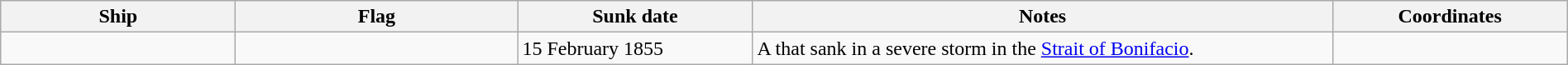<table class=wikitable | style = "width:100%">
<tr>
<th style="width:15%">Ship</th>
<th style="width:18%">Flag</th>
<th style="width:15%">Sunk date</th>
<th style="width:37%">Notes</th>
<th style="width:15%">Coordinates</th>
</tr>
<tr>
<td></td>
<td></td>
<td>15 February 1855</td>
<td>A  that sank in a severe storm in the <a href='#'>Strait of Bonifacio</a>.</td>
<td></td>
</tr>
</table>
